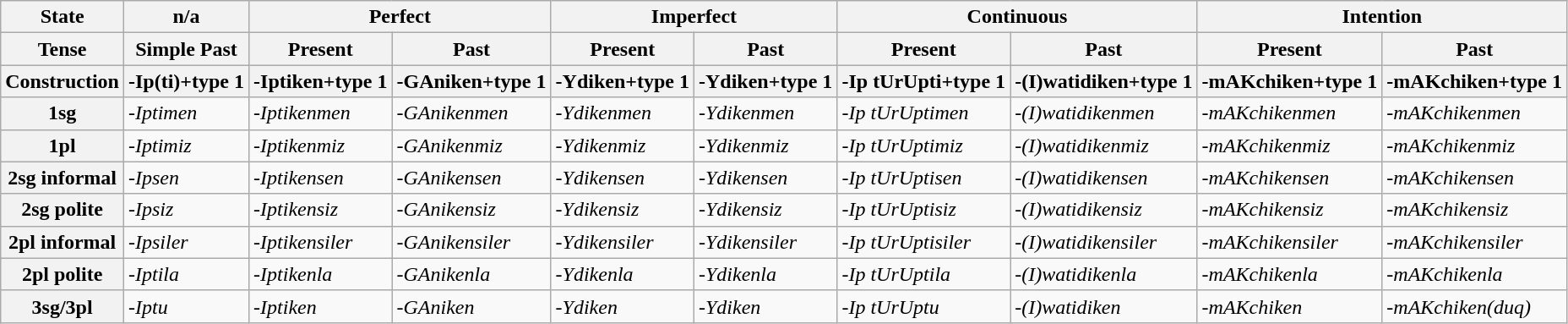<table class="wikitable">
<tr>
<th>State</th>
<th>n/a</th>
<th colspan="2">Perfect</th>
<th colspan="2">Imperfect</th>
<th colspan="2">Continuous</th>
<th colspan="2">Intention</th>
</tr>
<tr>
<th>Tense</th>
<th>Simple Past</th>
<th>Present</th>
<th>Past</th>
<th>Present</th>
<th>Past</th>
<th>Present</th>
<th>Past</th>
<th>Present</th>
<th>Past</th>
</tr>
<tr>
<th>Construction</th>
<th>-Ip(ti)+type 1</th>
<th>-Iptiken+type 1</th>
<th>-GAniken+type 1</th>
<th>-Ydiken+type 1</th>
<th>-Ydiken+type 1</th>
<th>-Ip tUrUpti+type 1</th>
<th>-(I)watidiken+type 1</th>
<th>-mAKchiken+type 1</th>
<th>-mAKchiken+type 1</th>
</tr>
<tr>
<th>1sg</th>
<td><em>-Iptimen</em></td>
<td><em>-Iptikenmen</em></td>
<td><em>-GAnikenmen</em></td>
<td><em>-Ydikenmen</em></td>
<td><em>-Ydikenmen</em></td>
<td><em>-Ip tUrUptimen</em></td>
<td><em>-(I)watidikenmen</em></td>
<td><em>-mAKchikenmen</em></td>
<td><em>-mAKchikenmen</em></td>
</tr>
<tr>
<th>1pl</th>
<td><em>-Iptimiz</em></td>
<td><em>-Iptikenmiz</em></td>
<td><em>-GAnikenmiz</em></td>
<td><em>-Ydikenmiz</em></td>
<td><em>-Ydikenmiz</em></td>
<td><em>-Ip tUrUptimiz</em></td>
<td><em>-(I)watidikenmiz</em></td>
<td><em>-mAKchikenmiz</em></td>
<td><em>-mAKchikenmiz</em></td>
</tr>
<tr>
<th>2sg informal</th>
<td><em>-Ipsen</em></td>
<td><em>-Iptikensen</em></td>
<td><em>-GAnikensen</em></td>
<td><em>-Ydikensen</em></td>
<td><em>-Ydikensen</em></td>
<td><em>-Ip tUrUptisen</em></td>
<td><em>-(I)watidikensen</em></td>
<td><em>-mAKchikensen</em></td>
<td><em>-mAKchikensen</em></td>
</tr>
<tr>
<th>2sg polite</th>
<td><em>-Ipsiz</em></td>
<td><em>-Iptikensiz</em></td>
<td><em>-GAnikensiz</em></td>
<td><em>-Ydikensiz</em></td>
<td><em>-Ydikensiz</em></td>
<td><em>-Ip tUrUptisiz</em></td>
<td><em>-(I)watidikensiz</em></td>
<td><em>-mAKchikensiz</em></td>
<td><em>-mAKchikensiz</em></td>
</tr>
<tr>
<th>2pl informal</th>
<td><em>-Ipsiler</em></td>
<td><em>-Iptikensiler</em></td>
<td><em>-GAnikensiler</em></td>
<td><em>-Ydikensiler</em></td>
<td><em>-Ydikensiler</em></td>
<td><em>-Ip tUrUptisiler</em></td>
<td><em>-(I)watidikensiler</em></td>
<td><em>-mAKchikensiler</em></td>
<td><em>-mAKchikensiler</em></td>
</tr>
<tr>
<th>2pl polite</th>
<td><em>-Iptila</em></td>
<td><em>-Iptikenla</em></td>
<td><em>-GAnikenla</em></td>
<td><em>-Ydikenla</em></td>
<td><em>-Ydikenla</em></td>
<td><em>-Ip tUrUptila</em></td>
<td><em>-(I)watidikenla</em></td>
<td><em>-mAKchikenla</em></td>
<td><em>-mAKchikenla</em></td>
</tr>
<tr>
<th>3sg/3pl</th>
<td><em>-Iptu</em></td>
<td><em>-Iptiken</em></td>
<td><em>-GAniken</em></td>
<td><em>-Ydiken</em></td>
<td><em>-Ydiken</em></td>
<td><em>-Ip tUrUptu</em></td>
<td><em>-(I)watidiken</em></td>
<td><em>-mAKchiken</em></td>
<td><em>-mAKchiken(duq)</em></td>
</tr>
</table>
